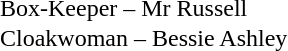<table style="text-align: left; margin-left: 0em;" border=0 cellpadding=0>
<tr>
<td>Box-Keeper – Mr Russell</td>
</tr>
<tr>
<td>Cloakwoman – Bessie Ashley</td>
</tr>
</table>
